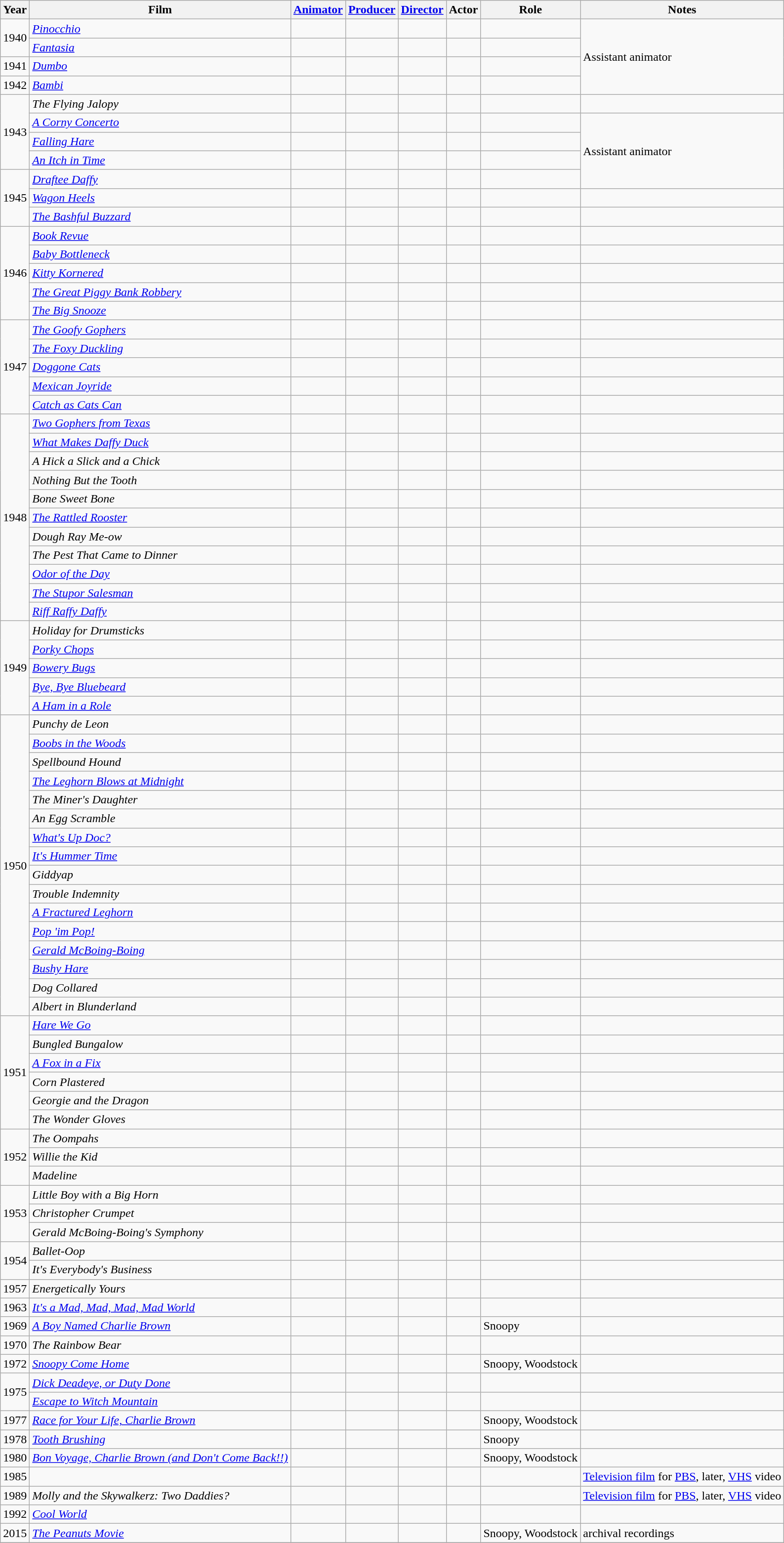<table class="wikitable sortable">
<tr>
<th>Year</th>
<th>Film</th>
<th><a href='#'>Animator</a></th>
<th><a href='#'>Producer</a></th>
<th><a href='#'>Director</a></th>
<th>Actor</th>
<th>Role</th>
<th>Notes</th>
</tr>
<tr>
<td rowspan="2">1940</td>
<td><em><a href='#'>Pinocchio</a></em></td>
<td></td>
<td></td>
<td></td>
<td></td>
<td></td>
<td rowspan="4">Assistant animator</td>
</tr>
<tr>
<td><em><a href='#'>Fantasia</a></em></td>
<td></td>
<td></td>
<td></td>
<td></td>
<td></td>
</tr>
<tr>
<td rowspan="1">1941</td>
<td><em><a href='#'>Dumbo</a></em></td>
<td></td>
<td></td>
<td></td>
<td></td>
<td></td>
</tr>
<tr>
<td rowspan="1">1942</td>
<td><em><a href='#'>Bambi</a></em></td>
<td></td>
<td></td>
<td></td>
<td></td>
<td></td>
</tr>
<tr>
<td rowspan="4">1943</td>
<td><em>The Flying Jalopy</em></td>
<td></td>
<td></td>
<td></td>
<td></td>
<td></td>
<td></td>
</tr>
<tr>
<td><em><a href='#'>A Corny Concerto</a></em></td>
<td></td>
<td></td>
<td></td>
<td></td>
<td></td>
<td rowspan="4">Assistant animator</td>
</tr>
<tr>
<td><em><a href='#'>Falling Hare</a></em></td>
<td></td>
<td></td>
<td></td>
<td></td>
<td></td>
</tr>
<tr>
<td><em><a href='#'>An Itch in Time</a></em></td>
<td></td>
<td></td>
<td></td>
<td></td>
<td></td>
</tr>
<tr>
<td rowspan="3">1945</td>
<td><em> <a href='#'>Draftee Daffy</a></em></td>
<td></td>
<td></td>
<td></td>
<td></td>
<td></td>
</tr>
<tr>
<td><em><a href='#'>Wagon Heels</a></em></td>
<td></td>
<td></td>
<td></td>
<td></td>
<td></td>
<td></td>
</tr>
<tr>
<td><em><a href='#'>The Bashful Buzzard</a></em></td>
<td></td>
<td></td>
<td></td>
<td></td>
<td></td>
<td></td>
</tr>
<tr>
<td rowspan="5">1946</td>
<td><em><a href='#'>Book Revue</a></em></td>
<td></td>
<td></td>
<td></td>
<td></td>
<td></td>
<td></td>
</tr>
<tr>
<td><em><a href='#'>Baby Bottleneck</a></em></td>
<td></td>
<td></td>
<td></td>
<td></td>
<td></td>
<td></td>
</tr>
<tr>
<td><em><a href='#'>Kitty Kornered</a></em></td>
<td></td>
<td></td>
<td></td>
<td></td>
<td></td>
<td></td>
</tr>
<tr>
<td><em><a href='#'>The Great Piggy Bank Robbery</a></em></td>
<td></td>
<td></td>
<td></td>
<td></td>
<td></td>
<td></td>
</tr>
<tr>
<td><em> <a href='#'>The Big Snooze</a></em></td>
<td></td>
<td></td>
<td></td>
<td></td>
<td></td>
<td></td>
</tr>
<tr>
<td rowspan="5">1947</td>
<td><em><a href='#'>The Goofy Gophers</a></em></td>
<td></td>
<td></td>
<td></td>
<td></td>
<td></td>
<td></td>
</tr>
<tr>
<td><em><a href='#'>The Foxy Duckling</a></em></td>
<td></td>
<td></td>
<td></td>
<td></td>
<td></td>
<td></td>
</tr>
<tr>
<td><em><a href='#'>Doggone Cats</a></em></td>
<td></td>
<td></td>
<td></td>
<td></td>
<td></td>
<td></td>
</tr>
<tr>
<td><em><a href='#'>Mexican Joyride</a></em></td>
<td></td>
<td></td>
<td></td>
<td></td>
<td></td>
<td></td>
</tr>
<tr>
<td><em><a href='#'>Catch as Cats Can</a></em></td>
<td></td>
<td></td>
<td></td>
<td></td>
<td></td>
<td></td>
</tr>
<tr>
<td rowspan="11">1948</td>
<td><em><a href='#'>Two Gophers from Texas</a></em></td>
<td></td>
<td></td>
<td></td>
<td></td>
<td></td>
<td></td>
</tr>
<tr>
<td><em><a href='#'>What Makes Daffy Duck</a></em></td>
<td></td>
<td></td>
<td></td>
<td></td>
<td></td>
<td></td>
</tr>
<tr>
<td><em>A Hick a Slick and a Chick </em></td>
<td></td>
<td></td>
<td></td>
<td></td>
<td></td>
<td></td>
</tr>
<tr>
<td><em>Nothing But the Tooth</em></td>
<td></td>
<td></td>
<td></td>
<td></td>
<td></td>
<td></td>
</tr>
<tr>
<td><em>Bone Sweet Bone</em></td>
<td></td>
<td></td>
<td></td>
<td></td>
<td></td>
<td></td>
</tr>
<tr>
<td><em><a href='#'>The Rattled Rooster</a> </em></td>
<td></td>
<td></td>
<td></td>
<td></td>
<td></td>
<td></td>
</tr>
<tr>
<td><em>Dough Ray Me-ow </em></td>
<td></td>
<td></td>
<td></td>
<td></td>
<td></td>
<td></td>
</tr>
<tr>
<td><em>The Pest That Came to Dinner </em></td>
<td></td>
<td></td>
<td></td>
<td></td>
<td></td>
<td></td>
</tr>
<tr>
<td><em><a href='#'>Odor of the Day</a> </em></td>
<td></td>
<td></td>
<td></td>
<td></td>
<td></td>
<td></td>
</tr>
<tr>
<td><em><a href='#'>The Stupor Salesman</a> </em></td>
<td></td>
<td></td>
<td></td>
<td></td>
<td></td>
<td></td>
</tr>
<tr>
<td><em><a href='#'>Riff Raffy Daffy</a> </em></td>
<td></td>
<td></td>
<td></td>
<td></td>
<td></td>
<td></td>
</tr>
<tr>
<td rowspan="5">1949</td>
<td><em>Holiday for Drumsticks</em></td>
<td></td>
<td></td>
<td></td>
<td></td>
<td></td>
<td></td>
</tr>
<tr>
<td><em><a href='#'>Porky Chops</a></em></td>
<td></td>
<td></td>
<td></td>
<td></td>
<td></td>
<td></td>
</tr>
<tr>
<td><em><a href='#'>Bowery Bugs</a> </em></td>
<td></td>
<td></td>
<td></td>
<td></td>
<td></td>
<td></td>
</tr>
<tr>
<td><em><a href='#'>Bye, Bye Bluebeard</a></em></td>
<td></td>
<td></td>
<td></td>
<td></td>
<td></td>
<td></td>
</tr>
<tr>
<td><em><a href='#'>A Ham in a Role</a></em></td>
<td></td>
<td></td>
<td></td>
<td></td>
<td></td>
<td></td>
</tr>
<tr>
<td rowspan="16">1950</td>
<td><em>Punchy de Leon</em></td>
<td></td>
<td></td>
<td></td>
<td></td>
<td></td>
<td></td>
</tr>
<tr>
<td><em><a href='#'>Boobs in the Woods</a></em></td>
<td></td>
<td></td>
<td></td>
<td></td>
<td></td>
<td></td>
</tr>
<tr>
<td><em>Spellbound Hound </em></td>
<td></td>
<td></td>
<td></td>
<td></td>
<td></td>
<td></td>
</tr>
<tr>
<td><em><a href='#'>The Leghorn Blows at Midnight</a></em></td>
<td></td>
<td></td>
<td></td>
<td></td>
<td></td>
<td></td>
</tr>
<tr>
<td><em>The Miner's Daughter </em></td>
<td></td>
<td></td>
<td></td>
<td></td>
<td></td>
<td></td>
</tr>
<tr>
<td><em>An Egg Scramble </em></td>
<td></td>
<td></td>
<td></td>
<td></td>
<td></td>
<td></td>
</tr>
<tr>
<td><em><a href='#'>What's Up Doc?</a></em></td>
<td></td>
<td></td>
<td></td>
<td></td>
<td></td>
<td></td>
</tr>
<tr>
<td><em><a href='#'>It's Hummer Time</a></em></td>
<td></td>
<td></td>
<td></td>
<td></td>
<td></td>
<td></td>
</tr>
<tr>
<td><em>Giddyap</em></td>
<td></td>
<td></td>
<td></td>
<td></td>
<td></td>
<td></td>
</tr>
<tr>
<td><em>Trouble Indemnity</em></td>
<td></td>
<td></td>
<td></td>
<td></td>
<td></td>
<td></td>
</tr>
<tr>
<td><em><a href='#'>A Fractured Leghorn</a> </em></td>
<td></td>
<td></td>
<td></td>
<td></td>
<td></td>
<td></td>
</tr>
<tr>
<td><em><a href='#'>Pop 'im Pop!</a> </em></td>
<td></td>
<td></td>
<td></td>
<td></td>
<td></td>
<td></td>
</tr>
<tr>
<td><em><a href='#'>Gerald McBoing-Boing</a> </em></td>
<td></td>
<td></td>
<td></td>
<td></td>
<td></td>
<td></td>
</tr>
<tr>
<td><em><a href='#'>Bushy Hare</a> </em></td>
<td></td>
<td></td>
<td></td>
<td></td>
<td></td>
<td></td>
</tr>
<tr>
<td><em>Dog Collared </em></td>
<td></td>
<td></td>
<td></td>
<td></td>
<td></td>
<td></td>
</tr>
<tr>
<td><em>Albert in Blunderland </em></td>
<td></td>
<td></td>
<td></td>
<td></td>
<td></td>
<td></td>
</tr>
<tr>
<td rowspan="6">1951</td>
<td><em><a href='#'>Hare We Go</a></em></td>
<td></td>
<td></td>
<td></td>
<td></td>
<td></td>
<td></td>
</tr>
<tr>
<td><em>Bungled Bungalow </em></td>
<td></td>
<td></td>
<td></td>
<td></td>
<td></td>
<td></td>
</tr>
<tr>
<td><em><a href='#'>A Fox in a Fix</a> </em></td>
<td></td>
<td></td>
<td></td>
<td></td>
<td></td>
<td></td>
</tr>
<tr>
<td><em>Corn Plastered</em></td>
<td></td>
<td></td>
<td></td>
<td></td>
<td></td>
<td></td>
</tr>
<tr>
<td><em>Georgie and the Dragon </em></td>
<td></td>
<td></td>
<td></td>
<td></td>
<td></td>
<td></td>
</tr>
<tr>
<td><em>The Wonder Gloves </em></td>
<td></td>
<td></td>
<td></td>
<td></td>
<td></td>
<td></td>
</tr>
<tr>
<td rowspan="3">1952</td>
<td><em>The Oompahs</em></td>
<td></td>
<td></td>
<td></td>
<td></td>
<td></td>
<td></td>
</tr>
<tr>
<td><em>Willie the Kid</em></td>
<td></td>
<td></td>
<td></td>
<td></td>
<td></td>
<td></td>
</tr>
<tr>
<td><em>Madeline</em></td>
<td></td>
<td></td>
<td></td>
<td></td>
<td></td>
<td></td>
</tr>
<tr>
<td rowspan="3">1953</td>
<td><em>Little Boy with a Big Horn </em></td>
<td></td>
<td></td>
<td></td>
<td></td>
<td></td>
<td></td>
</tr>
<tr>
<td><em>Christopher Crumpet</em></td>
<td></td>
<td></td>
<td></td>
<td></td>
<td></td>
<td></td>
</tr>
<tr>
<td><em>Gerald McBoing-Boing's Symphony</em></td>
<td></td>
<td></td>
<td></td>
<td></td>
<td></td>
<td></td>
</tr>
<tr>
<td rowspan="2">1954</td>
<td><em>Ballet-Oop</em></td>
<td></td>
<td></td>
<td></td>
<td></td>
<td></td>
<td></td>
</tr>
<tr>
<td><em>It's Everybody's Business </em></td>
<td></td>
<td></td>
<td></td>
<td></td>
<td></td>
<td></td>
</tr>
<tr>
<td>1957</td>
<td><em>Energetically Yours</em></td>
<td></td>
<td></td>
<td></td>
<td></td>
<td></td>
<td></td>
</tr>
<tr>
<td>1963</td>
<td><em><a href='#'>It's a Mad, Mad, Mad, Mad World</a></em></td>
<td></td>
<td></td>
<td></td>
<td></td>
<td></td>
<td></td>
</tr>
<tr>
<td>1969</td>
<td><em><a href='#'>A Boy Named Charlie Brown</a></em></td>
<td></td>
<td></td>
<td></td>
<td></td>
<td>Snoopy</td>
<td></td>
</tr>
<tr>
<td>1970</td>
<td><em>The Rainbow Bear</em></td>
<td></td>
<td></td>
<td></td>
<td></td>
<td></td>
<td></td>
</tr>
<tr>
<td>1972</td>
<td><em><a href='#'>Snoopy Come Home</a></em></td>
<td></td>
<td></td>
<td></td>
<td></td>
<td>Snoopy, Woodstock</td>
<td></td>
</tr>
<tr>
<td rowspan="2">1975</td>
<td><em><a href='#'>Dick Deadeye, or Duty Done</a> </em></td>
<td></td>
<td></td>
<td></td>
<td></td>
<td></td>
<td></td>
</tr>
<tr>
<td><em><a href='#'>Escape to Witch Mountain</a></em></td>
<td></td>
<td></td>
<td></td>
<td></td>
<td></td>
<td></td>
</tr>
<tr>
<td>1977</td>
<td><em><a href='#'>Race for Your Life, Charlie Brown</a></em></td>
<td></td>
<td></td>
<td></td>
<td></td>
<td>Snoopy, Woodstock</td>
<td></td>
</tr>
<tr>
<td>1978</td>
<td><em><a href='#'>Tooth Brushing</a></em></td>
<td></td>
<td></td>
<td></td>
<td></td>
<td>Snoopy</td>
<td></td>
</tr>
<tr>
<td>1980</td>
<td><em><a href='#'>Bon Voyage, Charlie Brown (and Don't Come Back!!)</a></em></td>
<td></td>
<td></td>
<td></td>
<td></td>
<td>Snoopy, Woodstock</td>
<td></td>
</tr>
<tr>
<td>1985</td>
<td><em></em></td>
<td></td>
<td></td>
<td></td>
<td></td>
<td></td>
<td><a href='#'>Television film</a> for <a href='#'>PBS</a>, later, <a href='#'>VHS</a> video</td>
</tr>
<tr>
<td>1989</td>
<td><em>Molly and the Skywalkerz: Two Daddies?</em></td>
<td></td>
<td></td>
<td></td>
<td></td>
<td></td>
<td><a href='#'>Television film</a> for <a href='#'>PBS</a>, later, <a href='#'>VHS</a> video</td>
</tr>
<tr>
<td>1992</td>
<td><em><a href='#'>Cool World</a></em></td>
<td></td>
<td></td>
<td></td>
<td></td>
<td></td>
<td></td>
</tr>
<tr>
<td>2015</td>
<td><em><a href='#'>The Peanuts Movie</a></em></td>
<td></td>
<td></td>
<td></td>
<td></td>
<td>Snoopy, Woodstock</td>
<td>archival recordings</td>
</tr>
<tr>
</tr>
</table>
